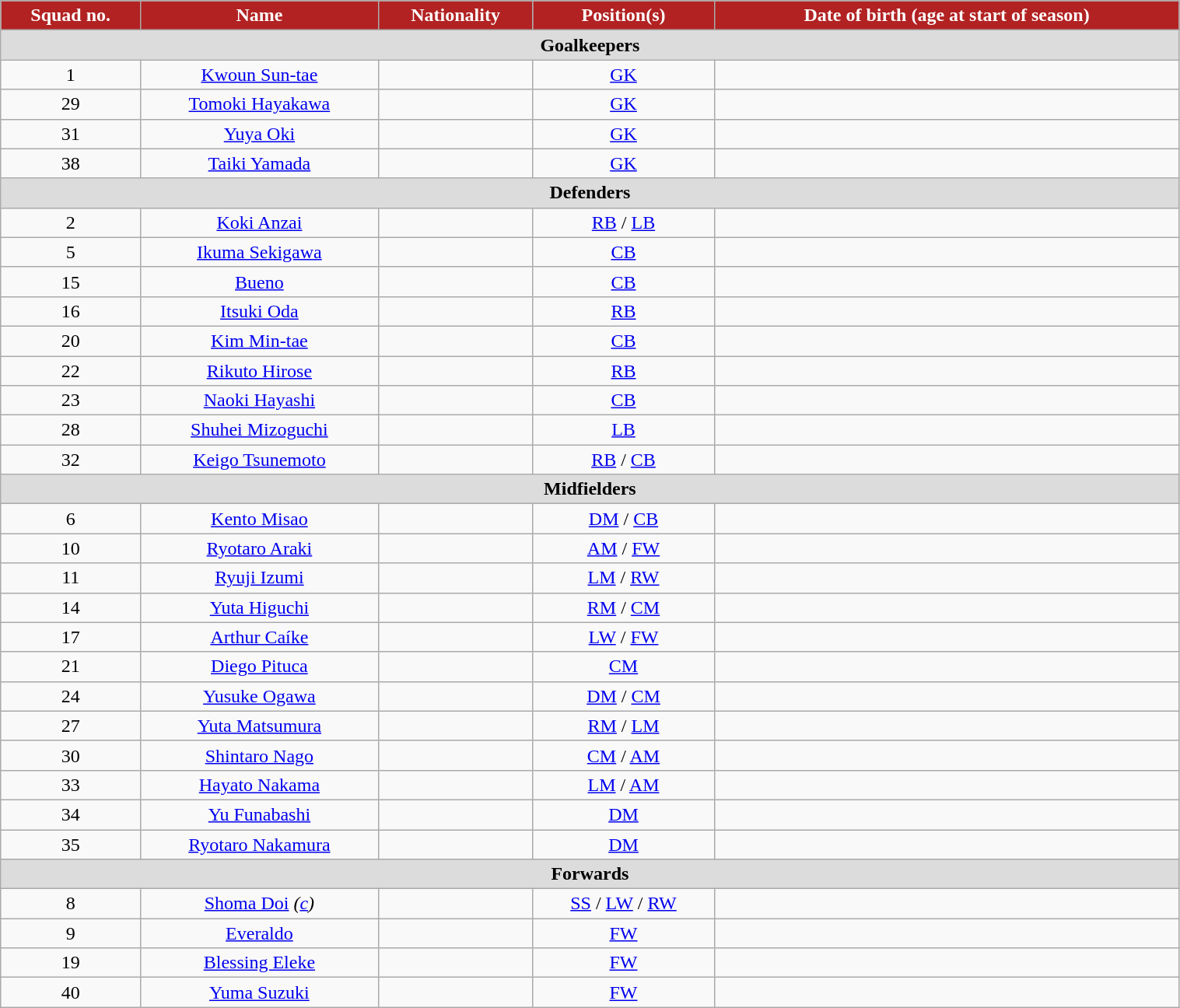<table class="wikitable" style="text-align:center;width:80%">
<tr>
<th style="background:firebrick; color:white; text-align:center;">Squad no.</th>
<th style="background:firebrick; color:white; text-align:center;">Name</th>
<th style="background:firebrick; color:white; text-align:center;">Nationality</th>
<th style="background:firebrick; color:white; text-align:center;">Position(s)</th>
<th style="background:firebrick; color:white; text-align:center;">Date of birth (age at start of season)</th>
</tr>
<tr>
<th colspan="5" style="background:#dcdcdc; text-align:center;">Goalkeepers</th>
</tr>
<tr>
<td>1</td>
<td><a href='#'>Kwoun Sun-tae</a></td>
<td></td>
<td><a href='#'>GK</a></td>
<td></td>
</tr>
<tr>
<td>29</td>
<td><a href='#'>Tomoki Hayakawa</a></td>
<td></td>
<td><a href='#'>GK</a></td>
<td></td>
</tr>
<tr>
<td>31</td>
<td><a href='#'>Yuya Oki</a></td>
<td></td>
<td><a href='#'>GK</a></td>
<td></td>
</tr>
<tr>
<td>38</td>
<td><a href='#'>Taiki Yamada</a></td>
<td></td>
<td><a href='#'>GK</a></td>
<td></td>
</tr>
<tr>
<th colspan="5" style="background:#dcdcdc; text-align:center;">Defenders</th>
</tr>
<tr>
<td>2</td>
<td><a href='#'>Koki Anzai</a></td>
<td></td>
<td><a href='#'>RB</a> / <a href='#'>LB</a></td>
<td></td>
</tr>
<tr>
<td>5</td>
<td><a href='#'>Ikuma Sekigawa</a></td>
<td></td>
<td><a href='#'>CB</a></td>
<td></td>
</tr>
<tr>
<td>15</td>
<td><a href='#'>Bueno</a></td>
<td></td>
<td><a href='#'>CB</a></td>
<td></td>
</tr>
<tr>
<td>16</td>
<td><a href='#'>Itsuki Oda</a></td>
<td></td>
<td><a href='#'>RB</a></td>
<td></td>
</tr>
<tr>
<td>20</td>
<td><a href='#'>Kim Min-tae</a></td>
<td></td>
<td><a href='#'>CB</a></td>
<td></td>
</tr>
<tr>
<td>22</td>
<td><a href='#'>Rikuto Hirose</a></td>
<td></td>
<td><a href='#'>RB</a></td>
<td></td>
</tr>
<tr>
<td>23</td>
<td><a href='#'>Naoki Hayashi</a></td>
<td></td>
<td><a href='#'>CB</a></td>
<td></td>
</tr>
<tr>
<td>28</td>
<td><a href='#'>Shuhei Mizoguchi</a></td>
<td></td>
<td><a href='#'>LB</a></td>
<td></td>
</tr>
<tr>
<td>32</td>
<td><a href='#'>Keigo Tsunemoto</a></td>
<td></td>
<td><a href='#'>RB</a> / <a href='#'>CB</a></td>
<td></td>
</tr>
<tr>
<th colspan="5" style="background:#dcdcdc; text-align:center;">Midfielders</th>
</tr>
<tr>
<td>6</td>
<td><a href='#'>Kento Misao</a></td>
<td></td>
<td><a href='#'>DM</a> / <a href='#'>CB</a></td>
<td></td>
</tr>
<tr>
<td>10</td>
<td><a href='#'>Ryotaro Araki</a></td>
<td></td>
<td><a href='#'>AM</a> / <a href='#'>FW</a></td>
<td></td>
</tr>
<tr>
<td>11</td>
<td><a href='#'>Ryuji Izumi</a></td>
<td></td>
<td><a href='#'>LM</a> / <a href='#'>RW</a></td>
<td></td>
</tr>
<tr>
<td>14</td>
<td><a href='#'>Yuta Higuchi</a></td>
<td></td>
<td><a href='#'>RM</a> / <a href='#'>CM</a></td>
<td></td>
</tr>
<tr>
<td>17</td>
<td><a href='#'>Arthur Caíke</a></td>
<td></td>
<td><a href='#'>LW</a> / <a href='#'>FW</a></td>
<td></td>
</tr>
<tr>
<td>21</td>
<td><a href='#'>Diego Pituca</a></td>
<td></td>
<td><a href='#'>CM</a></td>
<td></td>
</tr>
<tr>
<td>24</td>
<td><a href='#'>Yusuke Ogawa</a></td>
<td></td>
<td><a href='#'>DM</a> / <a href='#'>CM</a></td>
<td></td>
</tr>
<tr>
<td>27</td>
<td><a href='#'>Yuta Matsumura</a></td>
<td></td>
<td><a href='#'>RM</a> / <a href='#'>LM</a></td>
<td></td>
</tr>
<tr>
<td>30</td>
<td><a href='#'>Shintaro Nago</a></td>
<td></td>
<td><a href='#'>CM</a> / <a href='#'>AM</a></td>
<td></td>
</tr>
<tr>
<td>33</td>
<td><a href='#'>Hayato Nakama</a></td>
<td></td>
<td><a href='#'>LM</a> / <a href='#'>AM</a></td>
<td></td>
</tr>
<tr>
<td>34</td>
<td><a href='#'>Yu Funabashi</a></td>
<td></td>
<td><a href='#'>DM</a></td>
<td></td>
</tr>
<tr>
<td>35</td>
<td><a href='#'>Ryotaro Nakamura</a></td>
<td></td>
<td><a href='#'>DM</a></td>
<td></td>
</tr>
<tr>
<th colspan="12" style="background:#dcdcdc; text-align:center;">Forwards</th>
</tr>
<tr>
<td>8</td>
<td><a href='#'>Shoma Doi</a> <em>(<a href='#'>c</a>)</em></td>
<td></td>
<td><a href='#'>SS</a> / <a href='#'>LW</a> / <a href='#'>RW</a></td>
<td></td>
</tr>
<tr>
<td>9</td>
<td><a href='#'>Everaldo</a></td>
<td></td>
<td><a href='#'>FW</a></td>
<td></td>
</tr>
<tr>
<td>19</td>
<td><a href='#'>Blessing Eleke</a></td>
<td></td>
<td><a href='#'>FW</a></td>
<td></td>
</tr>
<tr>
<td>40</td>
<td><a href='#'>Yuma Suzuki</a></td>
<td></td>
<td><a href='#'>FW</a></td>
<td></td>
</tr>
</table>
